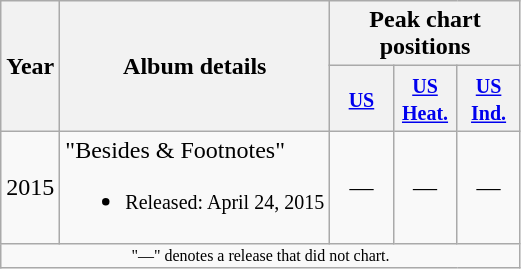<table class="wikitable">
<tr>
<th rowspan="2">Year</th>
<th rowspan="2">Album details</th>
<th colspan="3">Peak chart positions</th>
</tr>
<tr>
<th width="35"><small><a href='#'>US</a></small><br></th>
<th width="35"><small><a href='#'>US<br>Heat.</a></small><br></th>
<th width="35"><small><a href='#'>US<br>Ind.</a></small><br></th>
</tr>
<tr>
<td>2015</td>
<td>"Besides & Footnotes"<br><ul><li><small>Released: April 24, 2015</small></li></ul></td>
<td align="center">—</td>
<td align="center">—</td>
<td align="center">—</td>
</tr>
<tr>
<td align="center" colspan="8" style="font-size: 8pt">"—" denotes a release that did not chart.</td>
</tr>
</table>
